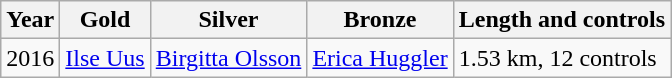<table class="wikitable">
<tr>
<th>Year</th>
<th>Gold</th>
<th>Silver</th>
<th>Bronze</th>
<th>Length and controls</th>
</tr>
<tr>
<td>2016</td>
<td> <a href='#'>Ilse Uus</a></td>
<td> <a href='#'>Birgitta Olsson</a></td>
<td> <a href='#'>Erica Huggler</a></td>
<td>1.53 km, 12 controls</td>
</tr>
</table>
